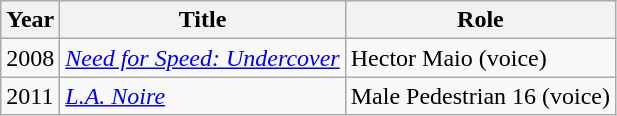<table class="wikitable">
<tr>
<th>Year</th>
<th>Title</th>
<th>Role</th>
</tr>
<tr>
<td>2008</td>
<td><em><a href='#'>Need for Speed: Undercover</a></em></td>
<td>Hector Maio (voice)</td>
</tr>
<tr>
<td>2011</td>
<td><em><a href='#'>L.A. Noire</a></em></td>
<td>Male Pedestrian 16 (voice)</td>
</tr>
</table>
